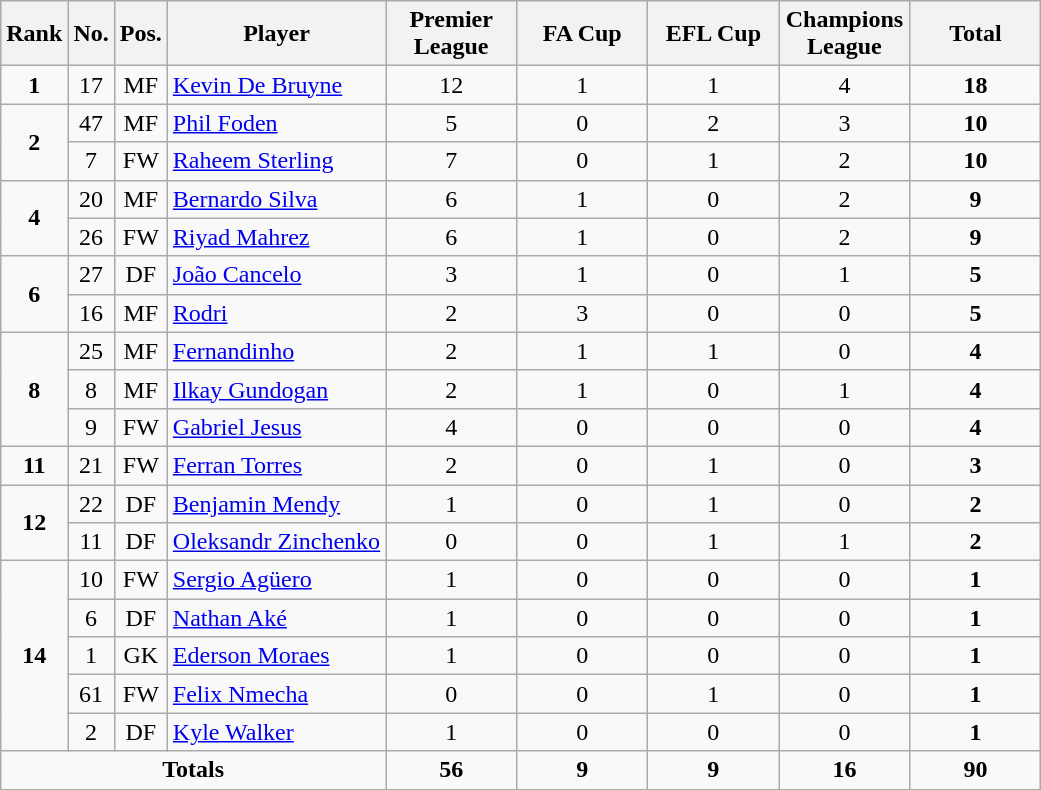<table class="wikitable sortable alternance" style="text-align:center">
<tr>
<th>Rank</th>
<th>No.</th>
<th>Pos.</th>
<th>Player</th>
<th width="80">Premier League</th>
<th width="80">FA Cup</th>
<th width="80">EFL Cup</th>
<th width="80">Champions League</th>
<th width="80">Total</th>
</tr>
<tr>
<td><strong>1</strong></td>
<td>17</td>
<td>MF</td>
<td align="left"> <a href='#'>Kevin De Bruyne</a></td>
<td>12</td>
<td>1</td>
<td>1</td>
<td>4</td>
<td><strong>18</strong></td>
</tr>
<tr>
<td rowspan="2"><strong>2</strong></td>
<td>47</td>
<td>MF</td>
<td align="left"> <a href='#'>Phil Foden</a></td>
<td>5</td>
<td>0</td>
<td>2</td>
<td>3</td>
<td><strong>10</strong></td>
</tr>
<tr>
<td>7</td>
<td>FW</td>
<td align="left"> <a href='#'>Raheem Sterling</a></td>
<td>7</td>
<td>0</td>
<td>1</td>
<td>2</td>
<td><strong>10</strong></td>
</tr>
<tr>
<td rowspan="2"><strong>4</strong></td>
<td>20</td>
<td>MF</td>
<td align="left"> <a href='#'>Bernardo Silva</a></td>
<td>6</td>
<td>1</td>
<td>0</td>
<td>2</td>
<td><strong>9</strong></td>
</tr>
<tr>
<td>26</td>
<td>FW</td>
<td align="left"> <a href='#'>Riyad Mahrez</a></td>
<td>6</td>
<td>1</td>
<td>0</td>
<td>2</td>
<td><strong>9</strong></td>
</tr>
<tr>
<td rowspan="2"><strong>6</strong></td>
<td>27</td>
<td>DF</td>
<td align="left"> <a href='#'>João Cancelo</a></td>
<td>3</td>
<td>1</td>
<td>0</td>
<td>1</td>
<td><strong>5</strong></td>
</tr>
<tr>
<td>16</td>
<td>MF</td>
<td align="left"> <a href='#'>Rodri</a></td>
<td>2</td>
<td>3</td>
<td>0</td>
<td>0</td>
<td><strong>5</strong></td>
</tr>
<tr>
<td rowspan="3"><strong>8</strong></td>
<td>25</td>
<td>MF</td>
<td align="left"> <a href='#'>Fernandinho</a></td>
<td>2</td>
<td>1</td>
<td>1</td>
<td>0</td>
<td><strong>4</strong></td>
</tr>
<tr>
<td>8</td>
<td>MF</td>
<td align="left"> <a href='#'>Ilkay Gundogan</a></td>
<td>2</td>
<td>1</td>
<td>0</td>
<td>1</td>
<td><strong>4</strong></td>
</tr>
<tr>
<td>9</td>
<td>FW</td>
<td align="left"> <a href='#'>Gabriel Jesus</a></td>
<td>4</td>
<td>0</td>
<td>0</td>
<td>0</td>
<td><strong>4</strong></td>
</tr>
<tr>
<td><strong>11</strong></td>
<td>21</td>
<td>FW</td>
<td align="left"> <a href='#'>Ferran Torres</a></td>
<td>2</td>
<td>0</td>
<td>1</td>
<td>0</td>
<td><strong>3</strong></td>
</tr>
<tr>
<td rowspan="2"><strong>12</strong></td>
<td>22</td>
<td>DF</td>
<td align="left"> <a href='#'>Benjamin Mendy</a></td>
<td>1</td>
<td>0</td>
<td>1</td>
<td>0</td>
<td><strong>2</strong></td>
</tr>
<tr>
<td>11</td>
<td>DF</td>
<td align="left"> <a href='#'>Oleksandr Zinchenko</a></td>
<td>0</td>
<td>0</td>
<td>1</td>
<td>1</td>
<td><strong>2</strong></td>
</tr>
<tr>
<td rowspan="5"><strong>14</strong></td>
<td>10</td>
<td>FW</td>
<td align="left"> <a href='#'>Sergio Agüero</a></td>
<td>1</td>
<td>0</td>
<td>0</td>
<td>0</td>
<td><strong>1</strong></td>
</tr>
<tr>
<td>6</td>
<td>DF</td>
<td align="left"> <a href='#'>Nathan Aké</a></td>
<td>1</td>
<td>0</td>
<td>0</td>
<td>0</td>
<td><strong>1</strong></td>
</tr>
<tr>
<td>1</td>
<td>GK</td>
<td align="left"> <a href='#'>Ederson Moraes</a></td>
<td>1</td>
<td>0</td>
<td>0</td>
<td>0</td>
<td><strong>1</strong></td>
</tr>
<tr>
<td>61</td>
<td>FW</td>
<td align="left"> <a href='#'>Felix Nmecha</a></td>
<td>0</td>
<td>0</td>
<td>1</td>
<td>0</td>
<td><strong>1</strong></td>
</tr>
<tr>
<td>2</td>
<td>DF</td>
<td align="left"> <a href='#'>Kyle Walker</a></td>
<td>1</td>
<td>0</td>
<td>0</td>
<td>0</td>
<td><strong>1</strong></td>
</tr>
<tr>
<td colspan="4"><strong>Totals</strong></td>
<td><strong>56</strong></td>
<td><strong>9</strong></td>
<td><strong>9</strong></td>
<td><strong>16</strong></td>
<td><strong>90</strong></td>
</tr>
</table>
